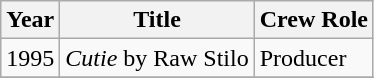<table class="wikitable">
<tr>
<th>Year</th>
<th>Title</th>
<th>Crew Role</th>
</tr>
<tr>
<td>1995</td>
<td><em>Cutie</em> by Raw Stilo</td>
<td>Producer</td>
</tr>
<tr>
</tr>
</table>
